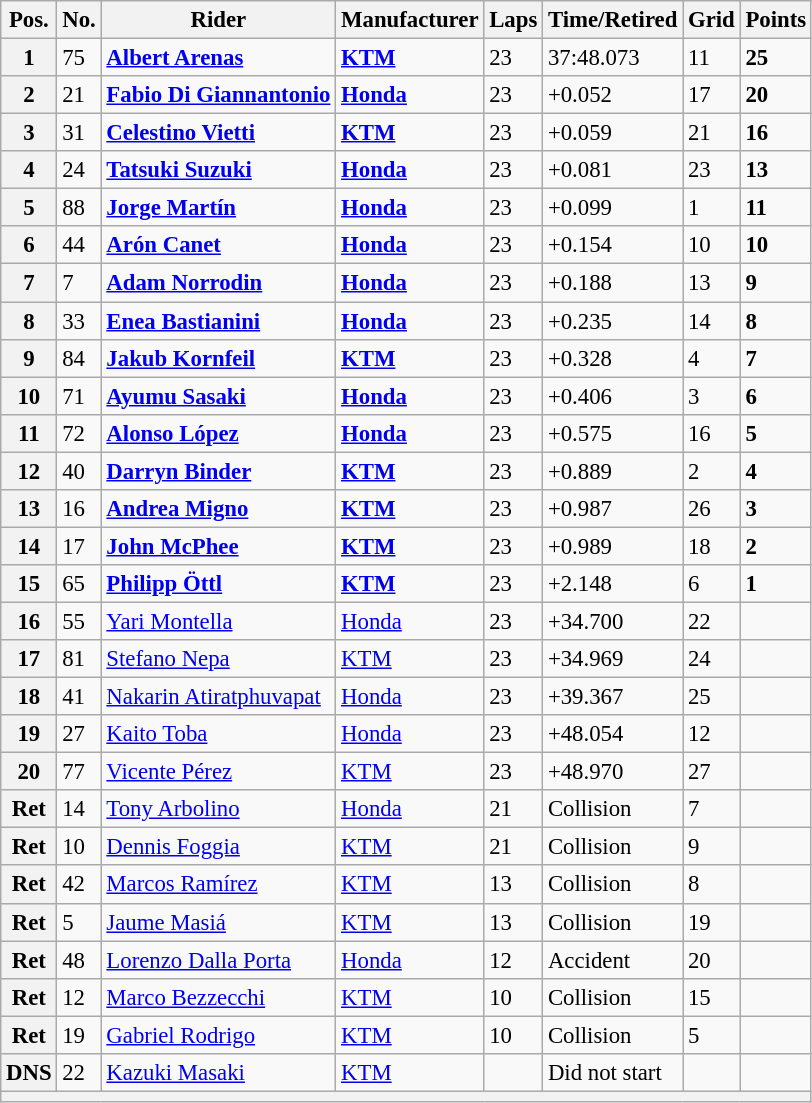<table class="wikitable" style="font-size: 95%;">
<tr>
<th>Pos.</th>
<th>No.</th>
<th>Rider</th>
<th>Manufacturer</th>
<th>Laps</th>
<th>Time/Retired</th>
<th>Grid</th>
<th>Points</th>
</tr>
<tr>
<th>1</th>
<td>75</td>
<td> <strong><a href='#'>Albert Arenas</a></strong></td>
<td><strong><a href='#'>KTM</a></strong></td>
<td>23</td>
<td>37:48.073</td>
<td>11</td>
<td><strong>25</strong></td>
</tr>
<tr>
<th>2</th>
<td>21</td>
<td> <strong><a href='#'>Fabio Di Giannantonio</a></strong></td>
<td><strong><a href='#'>Honda</a></strong></td>
<td>23</td>
<td>+0.052</td>
<td>17</td>
<td><strong>20</strong></td>
</tr>
<tr>
<th>3</th>
<td>31</td>
<td> <strong><a href='#'>Celestino Vietti</a></strong></td>
<td><strong><a href='#'>KTM</a></strong></td>
<td>23</td>
<td>+0.059</td>
<td>21</td>
<td><strong>16</strong></td>
</tr>
<tr>
<th>4</th>
<td>24</td>
<td> <strong><a href='#'>Tatsuki Suzuki</a></strong></td>
<td><strong><a href='#'>Honda</a></strong></td>
<td>23</td>
<td>+0.081</td>
<td>23</td>
<td><strong>13</strong></td>
</tr>
<tr>
<th>5</th>
<td>88</td>
<td> <strong><a href='#'>Jorge Martín</a></strong></td>
<td><strong><a href='#'>Honda</a></strong></td>
<td>23</td>
<td>+0.099</td>
<td>1</td>
<td><strong>11</strong></td>
</tr>
<tr>
<th>6</th>
<td>44</td>
<td> <strong><a href='#'>Arón Canet</a></strong></td>
<td><strong><a href='#'>Honda</a></strong></td>
<td>23</td>
<td>+0.154</td>
<td>10</td>
<td><strong>10</strong></td>
</tr>
<tr>
<th>7</th>
<td>7</td>
<td> <strong><a href='#'>Adam Norrodin</a></strong></td>
<td><strong><a href='#'>Honda</a></strong></td>
<td>23</td>
<td>+0.188</td>
<td>13</td>
<td><strong>9</strong></td>
</tr>
<tr>
<th>8</th>
<td>33</td>
<td> <strong><a href='#'>Enea Bastianini</a></strong></td>
<td><strong><a href='#'>Honda</a></strong></td>
<td>23</td>
<td>+0.235</td>
<td>14</td>
<td><strong>8</strong></td>
</tr>
<tr>
<th>9</th>
<td>84</td>
<td> <strong><a href='#'>Jakub Kornfeil</a></strong></td>
<td><strong><a href='#'>KTM</a></strong></td>
<td>23</td>
<td>+0.328</td>
<td>4</td>
<td><strong>7</strong></td>
</tr>
<tr>
<th>10</th>
<td>71</td>
<td> <strong><a href='#'>Ayumu Sasaki</a></strong></td>
<td><strong><a href='#'>Honda</a></strong></td>
<td>23</td>
<td>+0.406</td>
<td>3</td>
<td><strong>6</strong></td>
</tr>
<tr>
<th>11</th>
<td>72</td>
<td> <strong><a href='#'>Alonso López</a></strong></td>
<td><strong><a href='#'>Honda</a></strong></td>
<td>23</td>
<td>+0.575</td>
<td>16</td>
<td><strong>5</strong></td>
</tr>
<tr>
<th>12</th>
<td>40</td>
<td> <strong><a href='#'>Darryn Binder</a></strong></td>
<td><strong><a href='#'>KTM</a></strong></td>
<td>23</td>
<td>+0.889</td>
<td>2</td>
<td><strong>4</strong></td>
</tr>
<tr>
<th>13</th>
<td>16</td>
<td> <strong><a href='#'>Andrea Migno</a></strong></td>
<td><strong><a href='#'>KTM</a></strong></td>
<td>23</td>
<td>+0.987</td>
<td>26</td>
<td><strong>3</strong></td>
</tr>
<tr>
<th>14</th>
<td>17</td>
<td> <strong><a href='#'>John McPhee</a></strong></td>
<td><strong><a href='#'>KTM</a></strong></td>
<td>23</td>
<td>+0.989</td>
<td>18</td>
<td><strong>2</strong></td>
</tr>
<tr>
<th>15</th>
<td>65</td>
<td> <strong><a href='#'>Philipp Öttl</a></strong></td>
<td><strong><a href='#'>KTM</a></strong></td>
<td>23</td>
<td>+2.148</td>
<td>6</td>
<td><strong>1</strong></td>
</tr>
<tr>
<th>16</th>
<td>55</td>
<td> <a href='#'>Yari Montella</a></td>
<td><a href='#'>Honda</a></td>
<td>23</td>
<td>+34.700</td>
<td>22</td>
<td></td>
</tr>
<tr>
<th>17</th>
<td>81</td>
<td> <a href='#'>Stefano Nepa</a></td>
<td><a href='#'>KTM</a></td>
<td>23</td>
<td>+34.969</td>
<td>24</td>
<td></td>
</tr>
<tr>
<th>18</th>
<td>41</td>
<td> <a href='#'>Nakarin Atiratphuvapat</a></td>
<td><a href='#'>Honda</a></td>
<td>23</td>
<td>+39.367</td>
<td>25</td>
<td></td>
</tr>
<tr>
<th>19</th>
<td>27</td>
<td> <a href='#'>Kaito Toba</a></td>
<td><a href='#'>Honda</a></td>
<td>23</td>
<td>+48.054</td>
<td>12</td>
<td></td>
</tr>
<tr>
<th>20</th>
<td>77</td>
<td> <a href='#'>Vicente Pérez</a></td>
<td><a href='#'>KTM</a></td>
<td>23</td>
<td>+48.970</td>
<td>27</td>
<td></td>
</tr>
<tr>
<th>Ret</th>
<td>14</td>
<td> <a href='#'>Tony Arbolino</a></td>
<td><a href='#'>Honda</a></td>
<td>21</td>
<td>Collision</td>
<td>7</td>
<td></td>
</tr>
<tr>
<th>Ret</th>
<td>10</td>
<td> <a href='#'>Dennis Foggia</a></td>
<td><a href='#'>KTM</a></td>
<td>21</td>
<td>Collision</td>
<td>9</td>
<td></td>
</tr>
<tr>
<th>Ret</th>
<td>42</td>
<td> <a href='#'>Marcos Ramírez</a></td>
<td><a href='#'>KTM</a></td>
<td>13</td>
<td>Collision</td>
<td>8</td>
<td></td>
</tr>
<tr>
<th>Ret</th>
<td>5</td>
<td> <a href='#'>Jaume Masiá</a></td>
<td><a href='#'>KTM</a></td>
<td>13</td>
<td>Collision</td>
<td>19</td>
<td></td>
</tr>
<tr>
<th>Ret</th>
<td>48</td>
<td> <a href='#'>Lorenzo Dalla Porta</a></td>
<td><a href='#'>Honda</a></td>
<td>12</td>
<td>Accident</td>
<td>20</td>
<td></td>
</tr>
<tr>
<th>Ret</th>
<td>12</td>
<td> <a href='#'>Marco Bezzecchi</a></td>
<td><a href='#'>KTM</a></td>
<td>10</td>
<td>Collision</td>
<td>15</td>
<td></td>
</tr>
<tr>
<th>Ret</th>
<td>19</td>
<td> <a href='#'>Gabriel Rodrigo</a></td>
<td><a href='#'>KTM</a></td>
<td>10</td>
<td>Collision</td>
<td>5</td>
<td></td>
</tr>
<tr>
<th>DNS</th>
<td>22</td>
<td> <a href='#'>Kazuki Masaki</a></td>
<td><a href='#'>KTM</a></td>
<td></td>
<td>Did not start</td>
<td></td>
<td></td>
</tr>
<tr>
<th colspan=8></th>
</tr>
</table>
